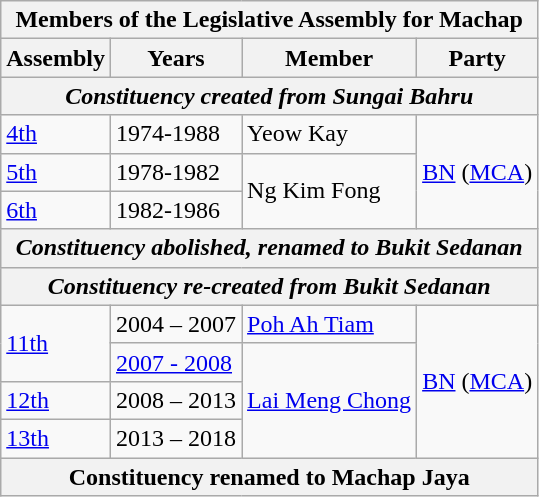<table class="wikitable">
<tr>
<th colspan="4">Members of the Legislative Assembly for Machap</th>
</tr>
<tr>
<th>Assembly</th>
<th>Years</th>
<th>Member</th>
<th>Party</th>
</tr>
<tr>
<th colspan="4" align="center"><em>Constituency created from Sungai Bahru</em></th>
</tr>
<tr>
<td><a href='#'>4th</a></td>
<td>1974-1988</td>
<td>Yeow Kay</td>
<td rowspan="3"><a href='#'>BN</a> (<a href='#'>MCA</a>)</td>
</tr>
<tr>
<td><a href='#'>5th</a></td>
<td>1978-1982</td>
<td rowspan="2">Ng Kim Fong</td>
</tr>
<tr>
<td><a href='#'>6th</a></td>
<td>1982-1986</td>
</tr>
<tr>
<th colspan="4" align="center"><em>Constituency abolished, renamed to Bukit Sedanan</em></th>
</tr>
<tr>
<th colspan="4" align="center"><em>Constituency re-created from Bukit Sedanan</em></th>
</tr>
<tr>
<td rowspan="2"><a href='#'>11th</a></td>
<td>2004 – 2007</td>
<td><a href='#'>Poh Ah Tiam</a></td>
<td rowspan="4"><a href='#'>BN</a> (<a href='#'>MCA</a>)</td>
</tr>
<tr>
<td><a href='#'>2007 - 2008</a></td>
<td rowspan="3"><a href='#'>Lai Meng Chong</a></td>
</tr>
<tr>
<td><a href='#'>12th</a></td>
<td>2008 – 2013</td>
</tr>
<tr>
<td><a href='#'>13th</a></td>
<td>2013 – 2018</td>
</tr>
<tr>
<th colspan="4" align="center">Constituency renamed to Machap Jaya</th>
</tr>
</table>
